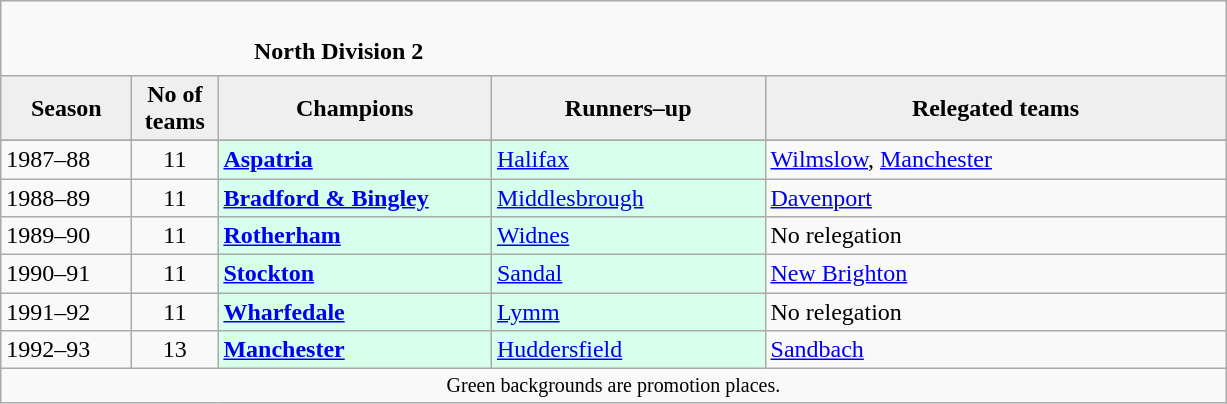<table class="wikitable" style="text-align: left;">
<tr>
<td colspan="11" cellpadding="0" cellspacing="0"><br><table border="0" style="width:100%;" cellpadding="0" cellspacing="0">
<tr>
<td style="width:20%; border:0;"></td>
<td style="border:0;"><strong>North Division 2</strong></td>
<td style="width:20%; border:0;"></td>
</tr>
</table>
</td>
</tr>
<tr>
<th style="background:#efefef; width:80px;">Season</th>
<th style="background:#efefef; width:50px;">No of teams</th>
<th style="background:#efefef; width:175px;">Champions</th>
<th style="background:#efefef; width:175px;">Runners–up</th>
<th style="background:#efefef; width:300px;">Relegated teams</th>
</tr>
<tr align=left>
</tr>
<tr>
<td>1987–88</td>
<td style="text-align: center;">11</td>
<td style="background:#d8ffeb;"><strong><a href='#'>Aspatria</a></strong></td>
<td style="background:#d8ffeb;"><a href='#'>Halifax</a></td>
<td><a href='#'>Wilmslow</a>, <a href='#'>Manchester</a></td>
</tr>
<tr>
<td>1988–89</td>
<td style="text-align: center;">11</td>
<td style="background:#d8ffeb;"><strong><a href='#'>Bradford & Bingley</a></strong></td>
<td style="background:#d8ffeb;"><a href='#'>Middlesbrough</a></td>
<td><a href='#'>Davenport</a></td>
</tr>
<tr>
<td>1989–90</td>
<td style="text-align: center;">11</td>
<td style="background:#d8ffeb;"><strong><a href='#'>Rotherham</a></strong></td>
<td style="background:#d8ffeb;"><a href='#'>Widnes</a></td>
<td>No relegation</td>
</tr>
<tr>
<td>1990–91</td>
<td style="text-align: center;">11</td>
<td style="background:#d8ffeb;"><strong><a href='#'>Stockton</a></strong></td>
<td style="background:#d8ffeb;"><a href='#'>Sandal</a></td>
<td><a href='#'>New Brighton</a></td>
</tr>
<tr>
<td>1991–92</td>
<td style="text-align: center;">11</td>
<td style="background:#d8ffeb;"><strong><a href='#'>Wharfedale</a></strong></td>
<td style="background:#d8ffeb;"><a href='#'>Lymm</a></td>
<td>No relegation</td>
</tr>
<tr>
<td>1992–93</td>
<td style="text-align: center;">13</td>
<td style="background:#d8ffeb;"><strong><a href='#'>Manchester</a></strong></td>
<td style="background:#d8ffeb;"><a href='#'>Huddersfield</a></td>
<td><a href='#'>Sandbach</a></td>
</tr>
<tr>
<td colspan="15"  style="border:0; font-size:smaller; text-align:center;">Green backgrounds are promotion places.</td>
</tr>
</table>
